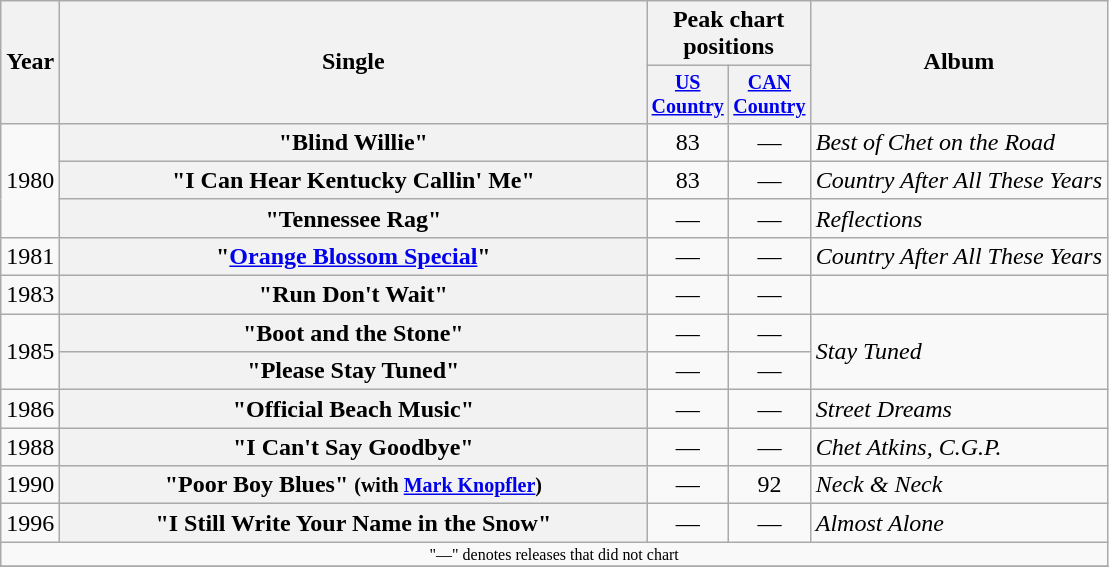<table class="wikitable plainrowheaders" style="text-align:center;">
<tr>
<th rowspan="2">Year</th>
<th rowspan="2" style="width:24em;">Single</th>
<th colspan="2">Peak chart<br>positions</th>
<th rowspan="2">Album</th>
</tr>
<tr style="font-size:smaller;">
<th width="45"><a href='#'>US Country</a></th>
<th width="45"><a href='#'>CAN Country</a></th>
</tr>
<tr>
<td rowspan="3">1980</td>
<th scope="row">"Blind Willie"</th>
<td>83</td>
<td>—</td>
<td align="left"><em>Best of Chet on the Road</em></td>
</tr>
<tr>
<th scope="row">"I Can Hear Kentucky Callin' Me"</th>
<td>83</td>
<td>—</td>
<td align="left"><em>Country After All These Years</em></td>
</tr>
<tr>
<th scope="row">"Tennessee Rag"</th>
<td>—</td>
<td>—</td>
<td align="left"><em>Reflections</em></td>
</tr>
<tr>
<td>1981</td>
<th scope="row">"<a href='#'>Orange Blossom Special</a>"</th>
<td>—</td>
<td>—</td>
<td align="left"><em>Country After All These Years</em></td>
</tr>
<tr>
<td>1983</td>
<th scope="row">"Run Don't Wait"</th>
<td>—</td>
<td>—</td>
<td></td>
</tr>
<tr>
<td rowspan="2">1985</td>
<th scope="row">"Boot and the Stone"</th>
<td>—</td>
<td>—</td>
<td align="left" rowspan="2"><em>Stay Tuned</em></td>
</tr>
<tr>
<th scope="row">"Please Stay Tuned"</th>
<td>—</td>
<td>—</td>
</tr>
<tr>
<td>1986</td>
<th scope="row">"Official Beach Music"</th>
<td>—</td>
<td>—</td>
<td align="left"><em>Street Dreams</em></td>
</tr>
<tr>
<td>1988</td>
<th scope="row">"I Can't Say Goodbye"</th>
<td>—</td>
<td>—</td>
<td align="left"><em>Chet Atkins, C.G.P.</em></td>
</tr>
<tr>
<td>1990</td>
<th scope="row">"Poor Boy Blues" <small>(with <a href='#'>Mark Knopfler</a>)</small></th>
<td>—</td>
<td>92</td>
<td align="left"><em>Neck & Neck</em></td>
</tr>
<tr>
<td>1996</td>
<th scope="row">"I Still Write Your Name in the Snow"</th>
<td>—</td>
<td>—</td>
<td align="left"><em>Almost Alone</em></td>
</tr>
<tr>
<td colspan="5" style="font-size: 8pt">"—" denotes releases that did not chart</td>
</tr>
<tr>
</tr>
</table>
